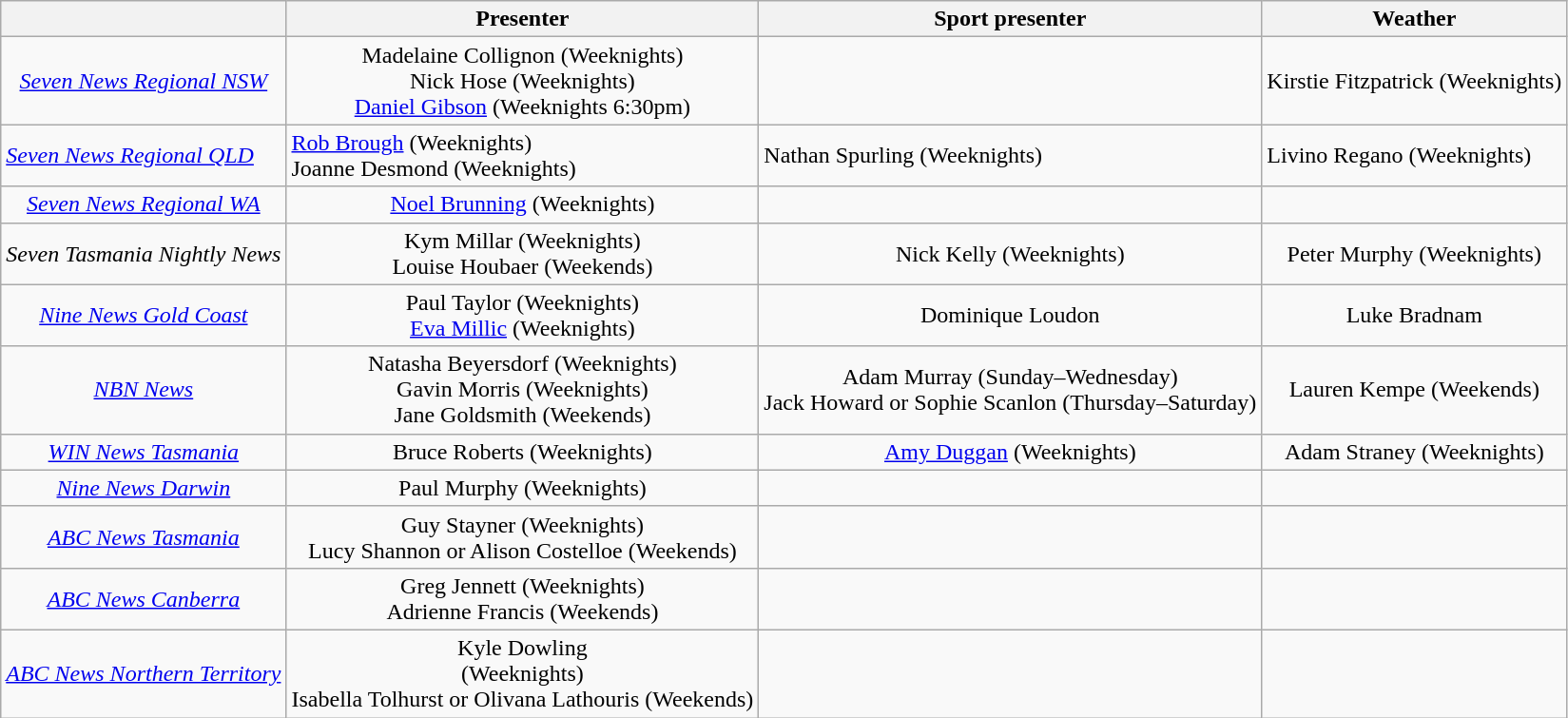<table class="wikitable">
<tr>
<th></th>
<th>Presenter</th>
<th>Sport presenter</th>
<th>Weather</th>
</tr>
<tr style="text-align:center">
<td><em><a href='#'>Seven News Regional NSW</a></em></td>
<td>Madelaine Collignon (Weeknights)<br>Nick Hose (Weeknights)<br><a href='#'>Daniel Gibson</a> (Weeknights 6:30pm)</td>
<td></td>
<td>Kirstie Fitzpatrick (Weeknights)</td>
</tr>
<tr -style="text-align:center">
<td><a href='#'><em>Seven News Regional QLD</em></a></td>
<td><a href='#'>Rob Brough</a> (Weeknights)<br>Joanne Desmond (Weeknights)</td>
<td>Nathan Spurling (Weeknights)</td>
<td>Livino Regano (Weeknights)</td>
</tr>
<tr - style="text-align:center">
<td><em><a href='#'>Seven News Regional WA</a></em></td>
<td><a href='#'>Noel Brunning</a> (Weeknights)</td>
<td></td>
<td></td>
</tr>
<tr style="text-align:center">
<td><em>Seven Tasmania Nightly News</em></td>
<td>Kym Millar (Weeknights) <br>Louise Houbaer (Weekends)</td>
<td>Nick Kelly (Weeknights)</td>
<td>Peter Murphy (Weeknights)</td>
</tr>
<tr style="text-align:center">
<td><em><a href='#'>Nine News Gold Coast</a></em></td>
<td>Paul Taylor (Weeknights)<br><a href='#'>Eva Millic</a> (Weeknights)</td>
<td>Dominique Loudon</td>
<td>Luke Bradnam</td>
</tr>
<tr style="text-align:center">
<td><a href='#'><em>NBN News</em></a></td>
<td>Natasha Beyersdorf (Weeknights)<br>Gavin Morris (Weeknights)<br>Jane Goldsmith (Weekends)</td>
<td>Adam Murray (Sunday–Wednesday)<br>Jack Howard or Sophie Scanlon (Thursday–Saturday)</td>
<td>Lauren Kempe (Weekends)</td>
</tr>
<tr style="text-align:center">
<td><em><a href='#'>WIN News Tasmania</a></em></td>
<td>Bruce Roberts (Weeknights)</td>
<td><a href='#'>Amy Duggan</a> (Weeknights)</td>
<td>Adam Straney (Weeknights)</td>
</tr>
<tr style="text-align:center">
<td><em><a href='#'>Nine News Darwin</a></em></td>
<td>Paul Murphy (Weeknights)<br></td>
<td></td>
<td></td>
</tr>
<tr style="text-align:center">
<td><em><a href='#'>ABC News Tasmania</a></em></td>
<td>Guy Stayner (Weeknights)<br>Lucy Shannon or Alison Costelloe (Weekends)</td>
<td></td>
<td></td>
</tr>
<tr style="text-align:center">
<td><em><a href='#'>ABC News Canberra</a></em></td>
<td>Greg Jennett (Weeknights)<br>Adrienne Francis (Weekends)</td>
<td></td>
<td></td>
</tr>
<tr style="text-align:center">
<td><em><a href='#'>ABC News Northern Territory</a></em></td>
<td>Kyle Dowling <br>(Weeknights)<br>Isabella Tolhurst or Olivana Lathouris (Weekends)</td>
<td></td>
<td></td>
</tr>
</table>
